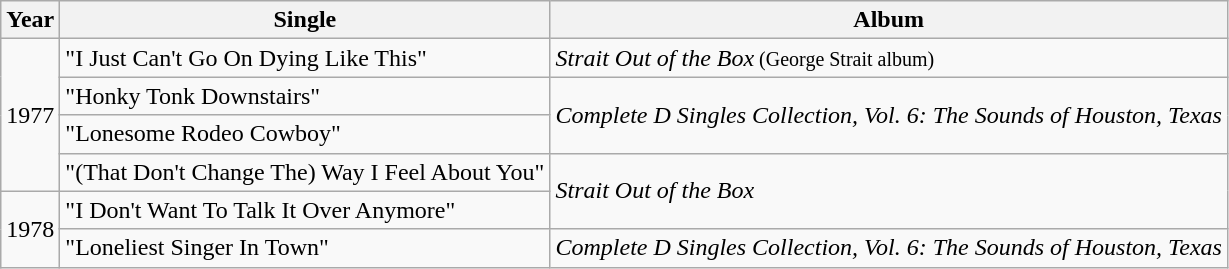<table class="wikitable">
<tr>
<th>Year</th>
<th>Single</th>
<th>Album</th>
</tr>
<tr>
<td rowspan="4">1977</td>
<td>"I Just Can't Go On Dying Like This"</td>
<td><em>Strait Out of the Box</em><small> (George Strait album)</small></td>
</tr>
<tr>
<td>"Honky Tonk Downstairs"</td>
<td rowspan="2"><em>Complete D Singles Collection, Vol. 6: The Sounds of Houston, Texas</em></td>
</tr>
<tr>
<td>"Lonesome Rodeo Cowboy"</td>
</tr>
<tr>
<td>"(That Don't Change The) Way I Feel About You"</td>
<td rowspan="2"><em>Strait Out of the Box</em></td>
</tr>
<tr>
<td rowspan="2">1978</td>
<td>"I Don't Want To Talk It Over Anymore"</td>
</tr>
<tr>
<td>"Loneliest Singer In Town"</td>
<td><em>Complete D Singles Collection, Vol. 6: The Sounds of Houston, Texas</em></td>
</tr>
</table>
